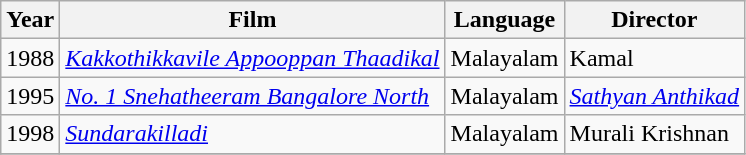<table class="wikitable sortable">
<tr>
<th>Year</th>
<th>Film</th>
<th>Language</th>
<th>Director</th>
</tr>
<tr>
<td>1988</td>
<td><em><a href='#'>Kakkothikkavile Appooppan Thaadikal</a></em></td>
<td>Malayalam</td>
<td>Kamal</td>
</tr>
<tr>
<td>1995</td>
<td><em><a href='#'>No. 1 Snehatheeram Bangalore North</a></em></td>
<td>Malayalam</td>
<td><em><a href='#'>Sathyan Anthikad</a> </em></td>
</tr>
<tr>
<td>1998</td>
<td><em><a href='#'>Sundarakilladi</a></em></td>
<td>Malayalam</td>
<td>Murali Krishnan</td>
</tr>
<tr>
</tr>
</table>
